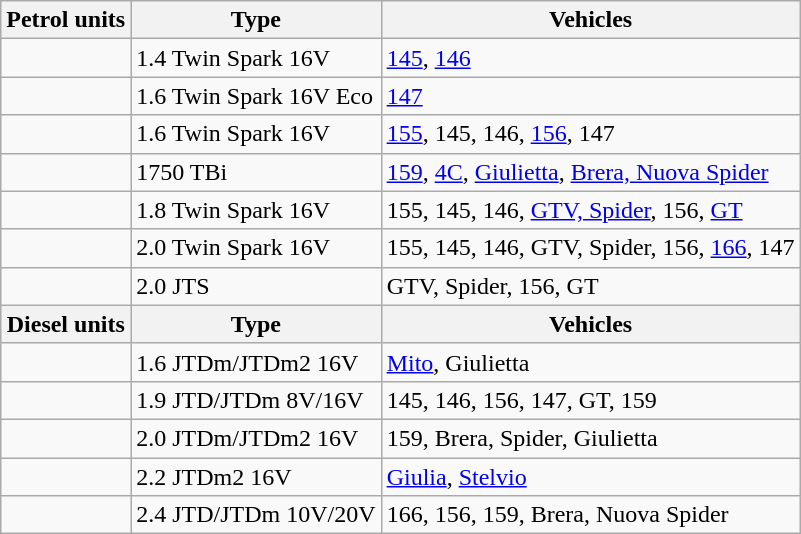<table class=wikitable>
<tr>
<th>Petrol units</th>
<th>Type</th>
<th>Vehicles</th>
</tr>
<tr>
<td></td>
<td>1.4 Twin Spark 16V</td>
<td><a href='#'>145</a>, <a href='#'>146</a></td>
</tr>
<tr>
<td></td>
<td>1.6 Twin Spark 16V Eco </td>
<td><a href='#'>147</a></td>
</tr>
<tr>
<td></td>
<td>1.6 Twin Spark 16V </td>
<td><a href='#'>155</a>, 145, 146, <a href='#'>156</a>, 147</td>
</tr>
<tr>
<td></td>
<td>1750 TBi</td>
<td><a href='#'>159</a>, <a href='#'>4C</a>, <a href='#'>Giulietta</a>, <a href='#'>Brera, Nuova Spider</a></td>
</tr>
<tr>
<td></td>
<td>1.8 Twin Spark 16V</td>
<td>155, 145, 146, <a href='#'>GTV, Spider</a>, 156, <a href='#'>GT</a></td>
</tr>
<tr>
<td></td>
<td>2.0 Twin Spark 16V</td>
<td>155, 145, 146, GTV, Spider, 156, <a href='#'>166</a>, 147</td>
</tr>
<tr>
<td></td>
<td>2.0 JTS</td>
<td>GTV, Spider, 156, GT</td>
</tr>
<tr>
<th>Diesel units</th>
<th>Type</th>
<th>Vehicles</th>
</tr>
<tr>
<td></td>
<td>1.6 JTDm/JTDm2 16V</td>
<td><a href='#'>Mito</a>, Giulietta</td>
</tr>
<tr>
<td></td>
<td>1.9 JTD/JTDm 8V/16V</td>
<td>145, 146, 156, 147, GT, 159</td>
</tr>
<tr>
<td></td>
<td>2.0 JTDm/JTDm2 16V</td>
<td>159, Brera, Spider, Giulietta</td>
</tr>
<tr>
<td></td>
<td>2.2 JTDm2 16V</td>
<td><a href='#'>Giulia</a>, <a href='#'>Stelvio</a></td>
</tr>
<tr>
<td></td>
<td>2.4 JTD/JTDm 10V/20V</td>
<td>166, 156, 159, Brera, Nuova Spider</td>
</tr>
</table>
